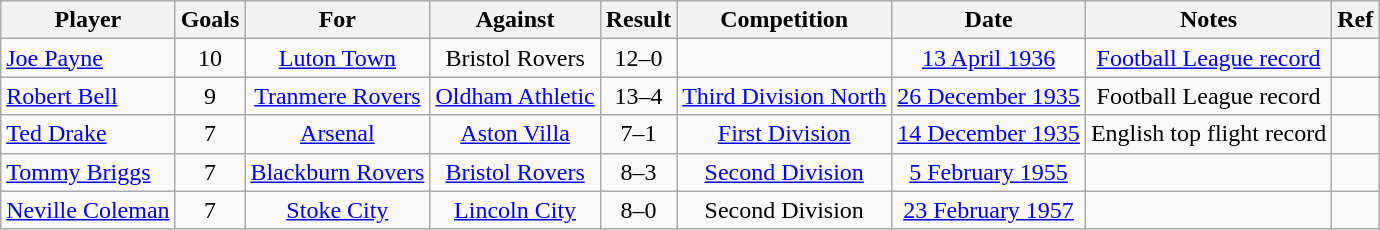<table class="wikitable" style="text-align:center;">
<tr>
<th>Player</th>
<th>Goals</th>
<th>For</th>
<th>Against</th>
<th>Result</th>
<th>Competition</th>
<th>Date</th>
<th>Notes</th>
<th>Ref</th>
</tr>
<tr>
<td align="left"><a href='#'>Joe Payne</a></td>
<td>10</td>
<td><a href='#'>Luton Town</a></td>
<td>Bristol Rovers</td>
<td>12–0</td>
<td></td>
<td><a href='#'>13 April 1936</a></td>
<td><a href='#'>Football League record</a></td>
<td></td>
</tr>
<tr>
<td align="left"><a href='#'>Robert Bell</a></td>
<td>9</td>
<td><a href='#'>Tranmere Rovers</a></td>
<td><a href='#'>Oldham Athletic</a></td>
<td>13–4</td>
<td><a href='#'>Third Division North</a></td>
<td><a href='#'>26 December 1935</a></td>
<td>Football League record</td>
<td></td>
</tr>
<tr>
<td align="left"><a href='#'>Ted Drake</a></td>
<td>7</td>
<td><a href='#'>Arsenal</a></td>
<td><a href='#'>Aston Villa</a></td>
<td>7–1</td>
<td><a href='#'>First Division</a></td>
<td><a href='#'>14 December 1935</a></td>
<td>English top flight record</td>
<td></td>
</tr>
<tr>
<td align="left"><a href='#'>Tommy Briggs</a></td>
<td>7</td>
<td><a href='#'>Blackburn Rovers</a></td>
<td><a href='#'>Bristol Rovers</a></td>
<td>8–3</td>
<td><a href='#'>Second Division</a></td>
<td><a href='#'>5 February 1955</a></td>
<td></td>
<td></td>
</tr>
<tr>
<td align="left"><a href='#'>Neville Coleman</a></td>
<td>7</td>
<td><a href='#'>Stoke City</a></td>
<td><a href='#'>Lincoln City</a></td>
<td>8–0</td>
<td>Second Division</td>
<td><a href='#'>23 February 1957</a></td>
<td></td>
<td></td>
</tr>
</table>
